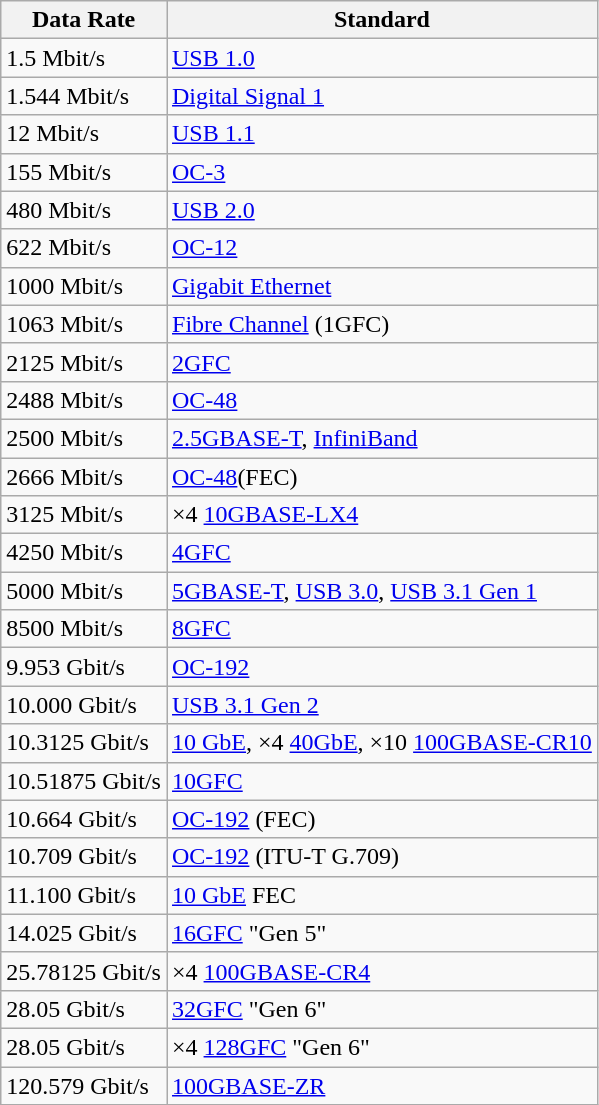<table class="wikitable sortable">
<tr>
<th>Data Rate</th>
<th>Standard</th>
</tr>
<tr>
<td>1.5 Mbit/s</td>
<td><a href='#'>USB 1.0</a></td>
</tr>
<tr>
<td>1.544 Mbit/s</td>
<td><a href='#'>Digital Signal 1</a></td>
</tr>
<tr>
<td>12 Mbit/s</td>
<td><a href='#'>USB 1.1</a></td>
</tr>
<tr>
<td>155 Mbit/s</td>
<td><a href='#'>OC-3</a></td>
</tr>
<tr>
<td>480 Mbit/s</td>
<td><a href='#'>USB 2.0</a></td>
</tr>
<tr>
<td>622 Mbit/s</td>
<td><a href='#'>OC-12</a></td>
</tr>
<tr>
<td>1000 Mbit/s</td>
<td><a href='#'>Gigabit Ethernet</a></td>
</tr>
<tr>
<td>1063 Mbit/s</td>
<td><a href='#'>Fibre Channel</a> (1GFC)</td>
</tr>
<tr>
<td>2125 Mbit/s</td>
<td><a href='#'>2GFC</a></td>
</tr>
<tr>
<td>2488 Mbit/s</td>
<td><a href='#'>OC-48</a></td>
</tr>
<tr>
<td>2500 Mbit/s</td>
<td><a href='#'>2.5GBASE-T</a>, <a href='#'>InfiniBand</a></td>
</tr>
<tr>
<td>2666 Mbit/s</td>
<td><a href='#'>OC-48</a>(FEC)</td>
</tr>
<tr>
<td>3125 Mbit/s</td>
<td>×4 <a href='#'>10GBASE-LX4</a></td>
</tr>
<tr>
<td>4250 Mbit/s</td>
<td><a href='#'>4GFC</a></td>
</tr>
<tr>
<td>5000 Mbit/s</td>
<td><a href='#'>5GBASE-T</a>, <a href='#'>USB 3.0</a>, <a href='#'>USB 3.1 Gen 1</a></td>
</tr>
<tr>
<td>8500 Mbit/s</td>
<td><a href='#'>8GFC</a></td>
</tr>
<tr>
<td>9.953 Gbit/s</td>
<td><a href='#'>OC-192</a></td>
</tr>
<tr>
<td>10.000 Gbit/s</td>
<td><a href='#'>USB 3.1 Gen 2</a></td>
</tr>
<tr>
<td>10.3125 Gbit/s</td>
<td><a href='#'>10 GbE</a>, ×4 <a href='#'>40GbE</a>, ×10 <a href='#'>100GBASE-CR10</a></td>
</tr>
<tr>
<td>10.51875 Gbit/s</td>
<td><a href='#'>10GFC</a></td>
</tr>
<tr>
<td>10.664 Gbit/s</td>
<td><a href='#'>OC-192</a> (FEC)</td>
</tr>
<tr>
<td>10.709 Gbit/s</td>
<td><a href='#'>OC-192</a> (ITU-T G.709)</td>
</tr>
<tr>
<td>11.100 Gbit/s</td>
<td><a href='#'>10 GbE</a> FEC</td>
</tr>
<tr>
<td>14.025 Gbit/s</td>
<td><a href='#'>16GFC</a> "Gen 5"</td>
</tr>
<tr>
<td>25.78125 Gbit/s</td>
<td>×4 <a href='#'>100GBASE-CR4</a></td>
</tr>
<tr>
<td>28.05 Gbit/s</td>
<td><a href='#'>32GFC</a> "Gen 6"</td>
</tr>
<tr>
<td>28.05 Gbit/s</td>
<td>×4 <a href='#'>128GFC</a> "Gen 6"</td>
</tr>
<tr>
<td>120.579 Gbit/s</td>
<td><a href='#'>100GBASE-ZR</a></td>
</tr>
</table>
